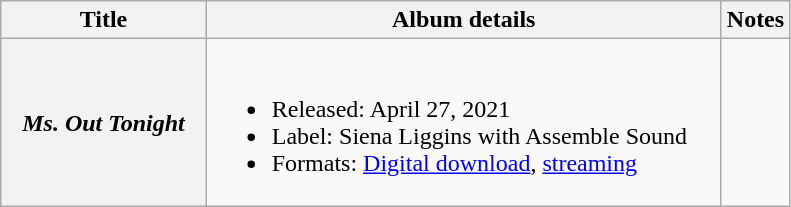<table class="wikitable plainrowheaders">
<tr>
<th scope="col" style="width:8.1em;">Title</th>
<th scope="col" style="width:21em;">Album details</th>
<th>Notes</th>
</tr>
<tr>
<th scope="row"><em>Ms. Out Tonight</em></th>
<td><br><ul><li>Released: April 27, 2021</li><li>Label: Siena Liggins with Assemble Sound</li><li>Formats: <a href='#'>Digital download</a>, <a href='#'>streaming</a></li></ul></td>
<td></td>
</tr>
</table>
